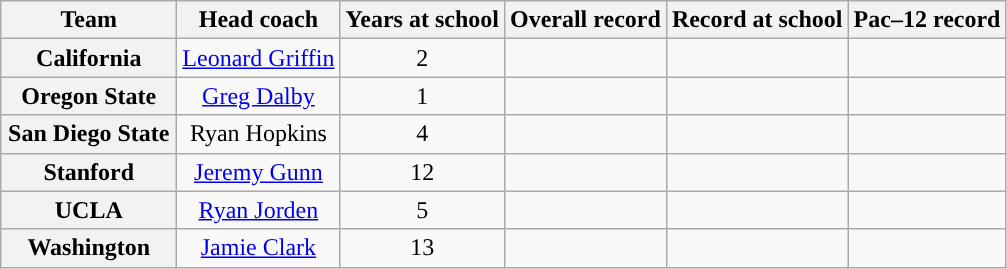<table class="wikitable sortable" style="text-align: center;">
<tr>
<th style="width:110px;">Team</th>
<th>Head coach</th>
<th>Years at school</th>
<th>Overall record</th>
<th>Record at school</th>
<th>Pac–12 record</th>
</tr>
<tr>
<th>California</th>
<td><a href='#'>Leonard Griffin</a></td>
<td>2</td>
<td></td>
<td></td>
<td></td>
</tr>
<tr>
<th>Oregon State</th>
<td><a href='#'>Greg Dalby</a></td>
<td>1</td>
<td></td>
<td></td>
<td></td>
</tr>
<tr>
<th>San Diego State</th>
<td>Ryan Hopkins</td>
<td>4</td>
<td></td>
<td></td>
<td></td>
</tr>
<tr>
<th>Stanford</th>
<td><a href='#'>Jeremy Gunn</a></td>
<td>12</td>
<td></td>
<td></td>
<td></td>
</tr>
<tr>
<th>UCLA</th>
<td><a href='#'>Ryan Jorden</a></td>
<td>5</td>
<td></td>
<td></td>
<td></td>
</tr>
<tr>
<th>Washington</th>
<td><a href='#'>Jamie Clark</a></td>
<td>13</td>
<td></td>
<td></td>
<td></td>
</tr>
</table>
